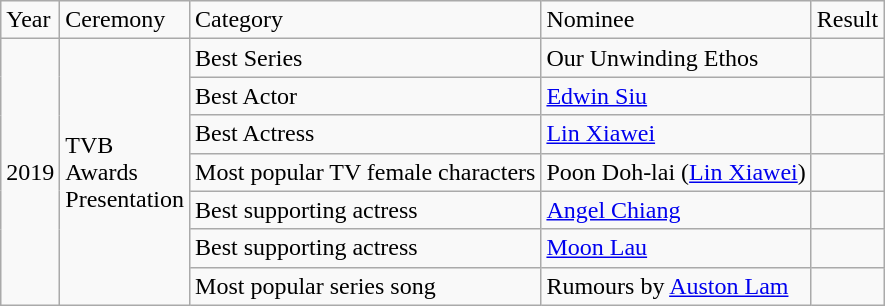<table class="wikitable">
<tr>
<td>Year</td>
<td>Ceremony</td>
<td>Category</td>
<td>Nominee</td>
<td>Result</td>
</tr>
<tr>
<td rowspan="7">2019</td>
<td rowspan="7">TVB<br>Awards<br>Presentation</td>
<td>Best Series</td>
<td>Our Unwinding Ethos</td>
<td></td>
</tr>
<tr>
<td>Best Actor</td>
<td><a href='#'>Edwin Siu</a></td>
<td></td>
</tr>
<tr>
<td>Best Actress</td>
<td><a href='#'>Lin Xiawei</a></td>
<td></td>
</tr>
<tr>
<td>Most popular TV female characters</td>
<td>Poon Doh-lai (<a href='#'>Lin Xiawei</a>)</td>
<td></td>
</tr>
<tr>
<td>Best supporting actress</td>
<td><a href='#'>Angel Chiang</a></td>
<td></td>
</tr>
<tr>
<td>Best supporting actress</td>
<td><a href='#'>Moon Lau</a></td>
<td></td>
</tr>
<tr>
<td>Most popular series song</td>
<td>Rumours by <a href='#'>Auston Lam</a></td>
<td></td>
</tr>
</table>
